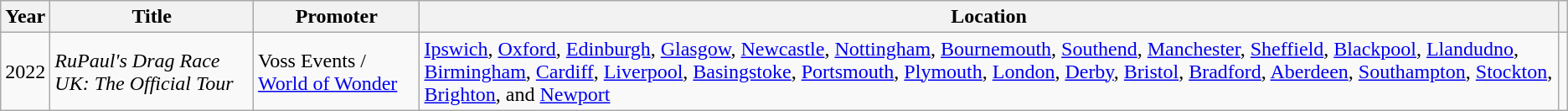<table class="wikitable plainrowheaders sortable">
<tr>
<th scope="col">Year</th>
<th scope="col">Title</th>
<th scope="col">Promoter</th>
<th scope="col">Location</th>
<th style="text-align: center;" class="unsortable"></th>
</tr>
<tr>
<td>2022</td>
<td><em>RuPaul's Drag Race UK: The Official Tour</em></td>
<td>Voss Events / <a href='#'>World of Wonder</a></td>
<td><a href='#'>Ipswich</a>, <a href='#'>Oxford</a>, <a href='#'>Edinburgh</a>, <a href='#'>Glasgow</a>, <a href='#'>Newcastle</a>, <a href='#'>Nottingham</a>, <a href='#'>Bournemouth</a>, <a href='#'>Southend</a>, <a href='#'>Manchester</a>, <a href='#'>Sheffield</a>, <a href='#'>Blackpool</a>, <a href='#'>Llandudno</a>, <a href='#'>Birmingham</a>, <a href='#'>Cardiff</a>, <a href='#'>Liverpool</a>, <a href='#'>Basingstoke</a>, <a href='#'>Portsmouth</a>, <a href='#'>Plymouth</a>, <a href='#'>London</a>, <a href='#'>Derby</a>, <a href='#'>Bristol</a>, <a href='#'>Bradford</a>, <a href='#'>Aberdeen</a>, <a href='#'>Southampton</a>, <a href='#'>Stockton</a>, <a href='#'>Brighton</a>, and <a href='#'>Newport</a></td>
<td></td>
</tr>
</table>
